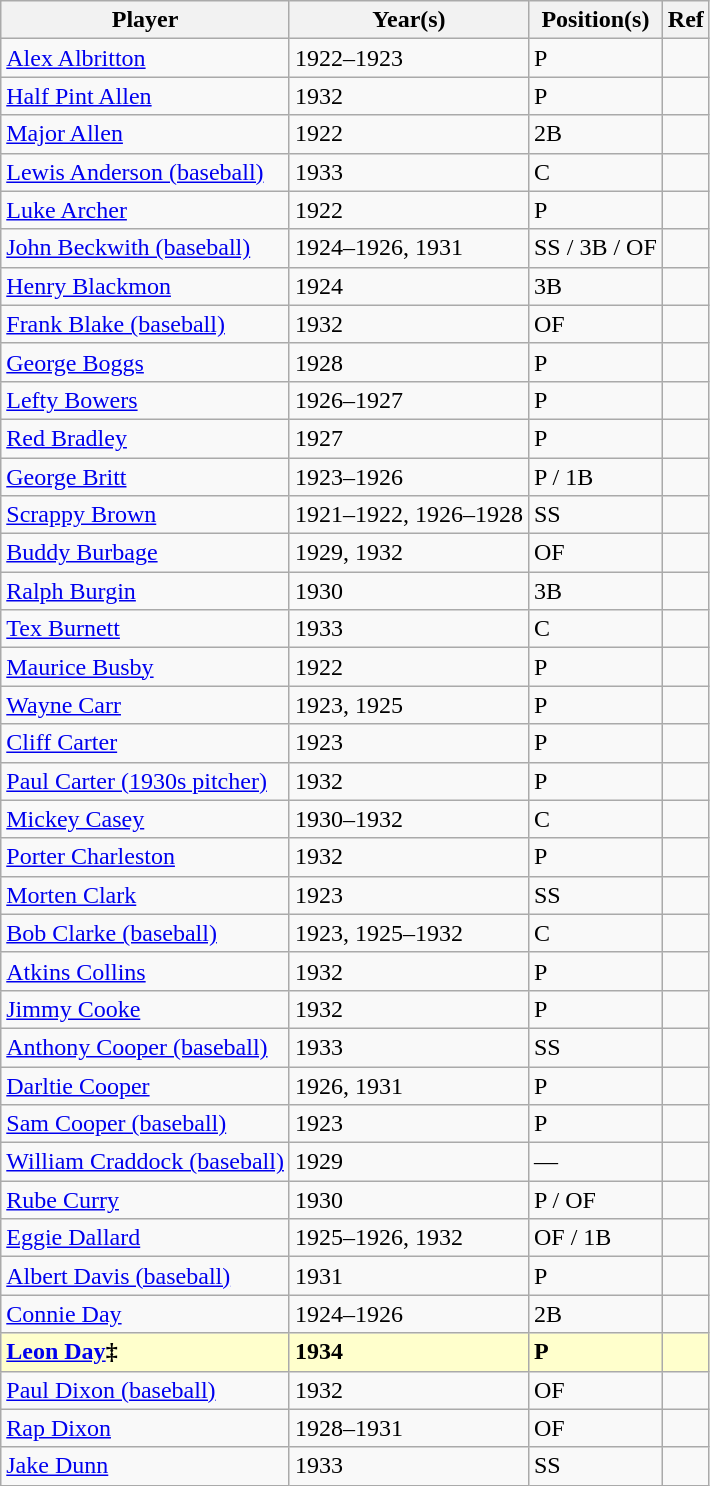<table class="wikitable">
<tr>
<th>Player</th>
<th>Year(s)</th>
<th>Position(s)</th>
<th>Ref</th>
</tr>
<tr>
<td><a href='#'>Alex Albritton</a></td>
<td>1922–1923</td>
<td>P</td>
<td></td>
</tr>
<tr>
<td><a href='#'>Half Pint Allen</a></td>
<td>1932</td>
<td>P</td>
<td></td>
</tr>
<tr>
<td><a href='#'>Major Allen</a></td>
<td>1922</td>
<td>2B</td>
<td></td>
</tr>
<tr>
<td><a href='#'>Lewis Anderson (baseball)</a></td>
<td>1933</td>
<td>C</td>
<td></td>
</tr>
<tr>
<td><a href='#'>Luke Archer</a></td>
<td>1922</td>
<td>P</td>
<td></td>
</tr>
<tr>
<td><a href='#'>John Beckwith (baseball)</a></td>
<td>1924–1926, 1931</td>
<td>SS / 3B / OF</td>
<td></td>
</tr>
<tr>
<td><a href='#'>Henry Blackmon</a></td>
<td>1924</td>
<td>3B</td>
<td></td>
</tr>
<tr>
<td><a href='#'>Frank Blake (baseball)</a></td>
<td>1932</td>
<td>OF</td>
<td></td>
</tr>
<tr>
<td><a href='#'>George Boggs</a></td>
<td>1928</td>
<td>P</td>
<td></td>
</tr>
<tr>
<td><a href='#'>Lefty Bowers</a></td>
<td>1926–1927</td>
<td>P</td>
<td></td>
</tr>
<tr>
<td><a href='#'>Red Bradley</a></td>
<td>1927</td>
<td>P</td>
<td></td>
</tr>
<tr>
<td><a href='#'>George Britt</a></td>
<td>1923–1926</td>
<td>P / 1B</td>
<td></td>
</tr>
<tr>
<td><a href='#'>Scrappy Brown</a></td>
<td>1921–1922, 1926–1928</td>
<td>SS</td>
<td></td>
</tr>
<tr>
<td><a href='#'>Buddy Burbage</a></td>
<td>1929, 1932</td>
<td>OF</td>
<td></td>
</tr>
<tr>
<td><a href='#'>Ralph Burgin</a></td>
<td>1930</td>
<td>3B</td>
<td></td>
</tr>
<tr>
<td><a href='#'>Tex Burnett</a></td>
<td>1933</td>
<td>C</td>
<td></td>
</tr>
<tr>
<td><a href='#'>Maurice Busby</a></td>
<td>1922</td>
<td>P</td>
<td></td>
</tr>
<tr>
<td><a href='#'>Wayne Carr</a></td>
<td>1923, 1925</td>
<td>P</td>
<td></td>
</tr>
<tr>
<td><a href='#'>Cliff Carter</a></td>
<td>1923</td>
<td>P</td>
<td></td>
</tr>
<tr>
<td><a href='#'>Paul Carter (1930s pitcher)</a></td>
<td>1932</td>
<td>P</td>
<td></td>
</tr>
<tr>
<td><a href='#'>Mickey Casey</a></td>
<td>1930–1932</td>
<td>C</td>
<td></td>
</tr>
<tr>
<td><a href='#'>Porter Charleston</a></td>
<td>1932</td>
<td>P</td>
<td></td>
</tr>
<tr>
<td><a href='#'>Morten Clark</a></td>
<td>1923</td>
<td>SS</td>
<td></td>
</tr>
<tr>
<td><a href='#'>Bob Clarke (baseball)</a></td>
<td>1923, 1925–1932</td>
<td>C</td>
<td></td>
</tr>
<tr>
<td><a href='#'>Atkins Collins</a></td>
<td>1932</td>
<td>P</td>
<td></td>
</tr>
<tr>
<td><a href='#'>Jimmy Cooke</a></td>
<td>1932</td>
<td>P</td>
<td></td>
</tr>
<tr>
<td><a href='#'>Anthony Cooper (baseball)</a></td>
<td>1933</td>
<td>SS</td>
<td></td>
</tr>
<tr>
<td><a href='#'>Darltie Cooper</a></td>
<td>1926, 1931</td>
<td>P</td>
<td></td>
</tr>
<tr>
<td><a href='#'>Sam Cooper (baseball)</a></td>
<td>1923</td>
<td>P</td>
<td></td>
</tr>
<tr>
<td><a href='#'>William Craddock (baseball)</a></td>
<td>1929</td>
<td>—</td>
<td></td>
</tr>
<tr>
<td><a href='#'>Rube Curry</a></td>
<td>1930</td>
<td>P / OF</td>
<td></td>
</tr>
<tr>
<td><a href='#'>Eggie Dallard</a></td>
<td>1925–1926, 1932</td>
<td>OF / 1B</td>
<td></td>
</tr>
<tr>
<td><a href='#'>Albert Davis (baseball)</a></td>
<td>1931</td>
<td>P</td>
<td></td>
</tr>
<tr>
<td><a href='#'>Connie Day</a></td>
<td>1924–1926</td>
<td>2B</td>
<td></td>
</tr>
<tr style="background:#FFFFCC;">
<td><strong><a href='#'>Leon Day</a>‡</strong></td>
<td><strong>1934</strong></td>
<td><strong>P</strong></td>
<td><strong></strong></td>
</tr>
<tr>
<td><a href='#'>Paul Dixon (baseball)</a></td>
<td>1932</td>
<td>OF</td>
<td></td>
</tr>
<tr>
<td><a href='#'>Rap Dixon</a></td>
<td>1928–1931</td>
<td>OF</td>
<td></td>
</tr>
<tr>
<td><a href='#'>Jake Dunn</a></td>
<td>1933</td>
<td>SS</td>
<td></td>
</tr>
</table>
